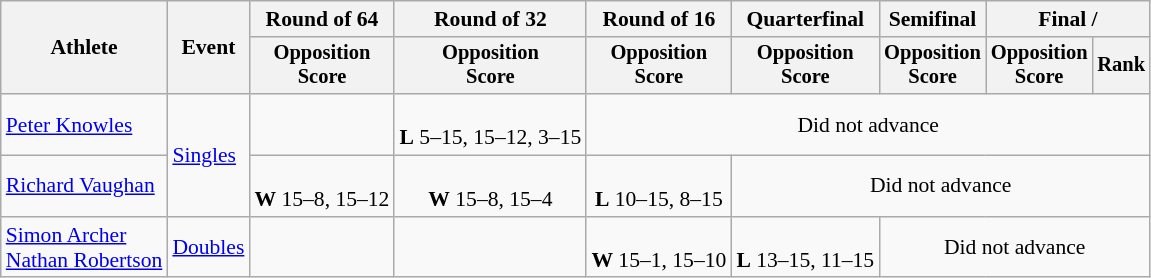<table class=wikitable style="font-size:90%">
<tr>
<th rowspan="2">Athlete</th>
<th rowspan="2">Event</th>
<th>Round of 64</th>
<th>Round of 32</th>
<th>Round of 16</th>
<th>Quarterfinal</th>
<th>Semifinal</th>
<th colspan=2>Final / </th>
</tr>
<tr style="font-size:95%">
<th>Opposition<br>Score</th>
<th>Opposition<br>Score</th>
<th>Opposition<br>Score</th>
<th>Opposition<br>Score</th>
<th>Opposition<br>Score</th>
<th>Opposition<br>Score</th>
<th>Rank</th>
</tr>
<tr align=center>
<td align=left><a href='#'>Peter Knowles</a></td>
<td align=left rowspan="2"><a href='#'>Singles</a></td>
<td></td>
<td><br><strong>L</strong> 5–15, 15–12, 3–15</td>
<td colspan=5>Did not advance</td>
</tr>
<tr align=center>
<td align=left><a href='#'>Richard Vaughan</a></td>
<td><br><strong>W</strong> 15–8, 15–12</td>
<td><br><strong>W</strong> 15–8, 15–4</td>
<td><br><strong>L</strong> 10–15, 8–15</td>
<td colspan=4>Did not advance</td>
</tr>
<tr align=center>
<td align=left><a href='#'>Simon Archer</a><br><a href='#'>Nathan Robertson</a></td>
<td align=left><a href='#'>Doubles</a></td>
<td></td>
<td></td>
<td><br><strong>W</strong> 15–1, 15–10</td>
<td><br><strong>L</strong> 13–15, 11–15</td>
<td colspan=3>Did not advance</td>
</tr>
</table>
